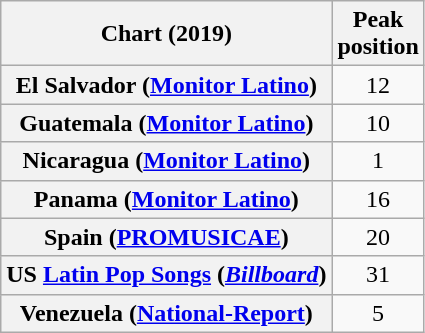<table class="wikitable plainrowheaders" style="text-align:center">
<tr>
<th scope="col">Chart (2019)</th>
<th scope="col">Peak<br>position</th>
</tr>
<tr>
<th scope="row">El Salvador (<a href='#'>Monitor Latino</a>)</th>
<td>12</td>
</tr>
<tr>
<th scope="row">Guatemala (<a href='#'>Monitor Latino</a>)</th>
<td>10</td>
</tr>
<tr>
<th scope="row">Nicaragua (<a href='#'>Monitor Latino</a>)</th>
<td>1</td>
</tr>
<tr>
<th scope="row">Panama (<a href='#'>Monitor Latino</a>)</th>
<td>16</td>
</tr>
<tr>
<th scope="row">Spain (<a href='#'>PROMUSICAE</a>)</th>
<td>20</td>
</tr>
<tr>
<th scope="row">US <a href='#'>Latin Pop Songs</a> (<a href='#'><em>Billboard</em></a>)</th>
<td>31</td>
</tr>
<tr>
<th scope="row">Venezuela (<a href='#'>National-Report</a>)</th>
<td>5</td>
</tr>
</table>
